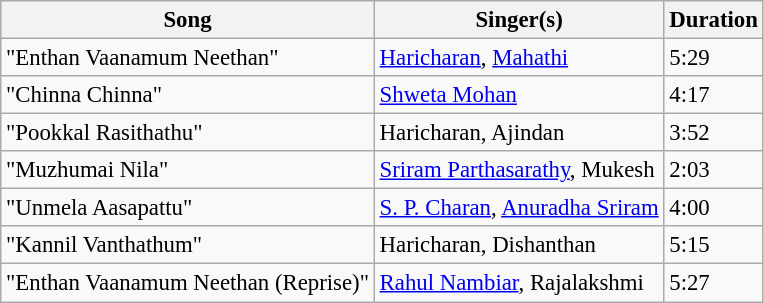<table class="wikitable" style="font-size:95%;">
<tr>
<th>Song</th>
<th>Singer(s)</th>
<th>Duration</th>
</tr>
<tr>
<td>"Enthan Vaanamum Neethan"</td>
<td><a href='#'>Haricharan</a>, <a href='#'>Mahathi</a></td>
<td>5:29</td>
</tr>
<tr>
<td>"Chinna Chinna"</td>
<td><a href='#'>Shweta Mohan</a></td>
<td>4:17</td>
</tr>
<tr>
<td>"Pookkal Rasithathu"</td>
<td>Haricharan, Ajindan</td>
<td>3:52</td>
</tr>
<tr>
<td>"Muzhumai Nila"</td>
<td><a href='#'>Sriram Parthasarathy</a>, Mukesh</td>
<td>2:03</td>
</tr>
<tr>
<td>"Unmela Aasapattu"</td>
<td><a href='#'>S. P. Charan</a>, <a href='#'>Anuradha Sriram</a></td>
<td>4:00</td>
</tr>
<tr>
<td>"Kannil Vanthathum"</td>
<td>Haricharan, Dishanthan</td>
<td>5:15</td>
</tr>
<tr>
<td>"Enthan Vaanamum Neethan (Reprise)"</td>
<td><a href='#'>Rahul Nambiar</a>, Rajalakshmi</td>
<td>5:27</td>
</tr>
</table>
